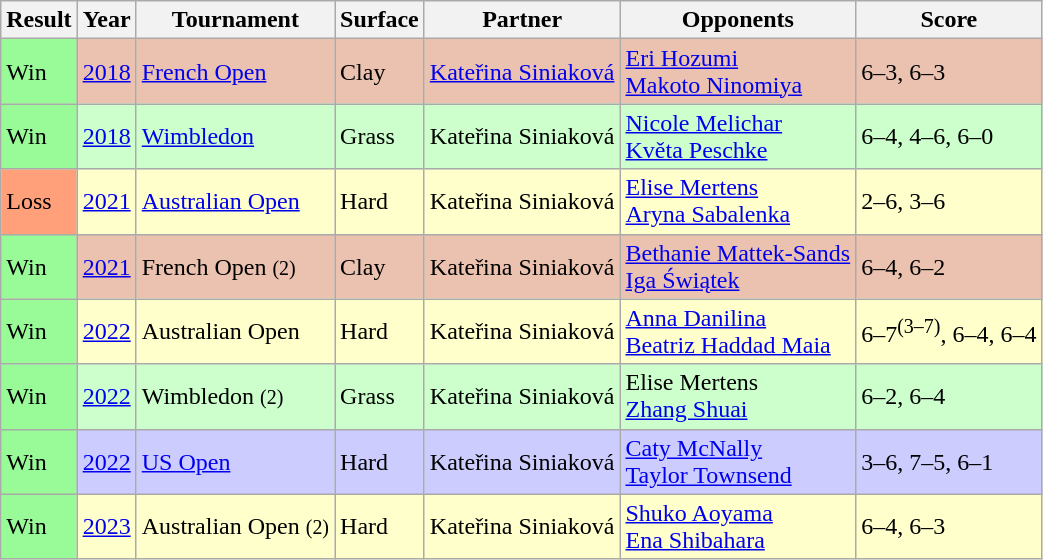<table class="sortable wikitable">
<tr>
<th>Result</th>
<th>Year</th>
<th>Tournament</th>
<th>Surface</th>
<th>Partner</th>
<th>Opponents</th>
<th class=unsortable>Score</th>
</tr>
<tr style=background:#ebc2af>
<td style=background:#98fb98>Win</td>
<td><a href='#'>2018</a></td>
<td><a href='#'>French Open</a></td>
<td>Clay</td>
<td> <a href='#'>Kateřina Siniaková</a></td>
<td> <a href='#'>Eri Hozumi</a> <br>  <a href='#'>Makoto Ninomiya</a></td>
<td>6–3, 6–3</td>
</tr>
<tr style=background:#cfc>
<td style=background:#98fb98>Win</td>
<td><a href='#'>2018</a></td>
<td><a href='#'>Wimbledon</a></td>
<td>Grass</td>
<td> Kateřina Siniaková</td>
<td> <a href='#'>Nicole Melichar</a> <br>  <a href='#'>Květa Peschke</a></td>
<td>6–4, 4–6, 6–0</td>
</tr>
<tr style=background:#ffc>
<td style=background:#ffa07a>Loss</td>
<td><a href='#'>2021</a></td>
<td><a href='#'>Australian Open</a></td>
<td>Hard</td>
<td> Kateřina Siniaková</td>
<td> <a href='#'>Elise Mertens</a> <br>  <a href='#'>Aryna Sabalenka</a></td>
<td>2–6, 3–6</td>
</tr>
<tr style=background:#ebc2af>
<td style=background:#98fb98>Win</td>
<td><a href='#'>2021</a></td>
<td>French Open <small>(2)</small></td>
<td>Clay</td>
<td> Kateřina Siniaková</td>
<td> <a href='#'>Bethanie Mattek-Sands</a> <br>  <a href='#'>Iga Świątek</a></td>
<td>6–4, 6–2</td>
</tr>
<tr style=background:#ffc>
<td style=background:#98fb98>Win</td>
<td><a href='#'>2022</a></td>
<td>Australian Open</td>
<td>Hard</td>
<td> Kateřina Siniaková</td>
<td> <a href='#'>Anna Danilina</a> <br>  <a href='#'>Beatriz Haddad Maia</a></td>
<td>6–7<sup>(3–7)</sup>, 6–4, 6–4</td>
</tr>
<tr style="background:#cfc;">
<td style="background:#98fb98;">Win</td>
<td><a href='#'>2022</a></td>
<td>Wimbledon <small>(2)</small></td>
<td>Grass</td>
<td> Kateřina Siniaková</td>
<td> Elise Mertens <br>  <a href='#'>Zhang Shuai</a></td>
<td>6–2, 6–4</td>
</tr>
<tr style="background:#ccf;">
<td style="background:#98fb98;">Win</td>
<td><a href='#'>2022</a></td>
<td><a href='#'>US Open</a></td>
<td>Hard</td>
<td> Kateřina Siniaková</td>
<td> <a href='#'>Caty McNally</a> <br>  <a href='#'>Taylor Townsend</a></td>
<td>3–6, 7–5, 6–1</td>
</tr>
<tr style="background:#ffc;">
<td style="background:#98fb98;">Win</td>
<td><a href='#'>2023</a></td>
<td>Australian Open <small>(2)</small></td>
<td>Hard</td>
<td> Kateřina Siniaková</td>
<td> <a href='#'>Shuko Aoyama</a> <br>  <a href='#'>Ena Shibahara</a></td>
<td>6–4, 6–3</td>
</tr>
</table>
